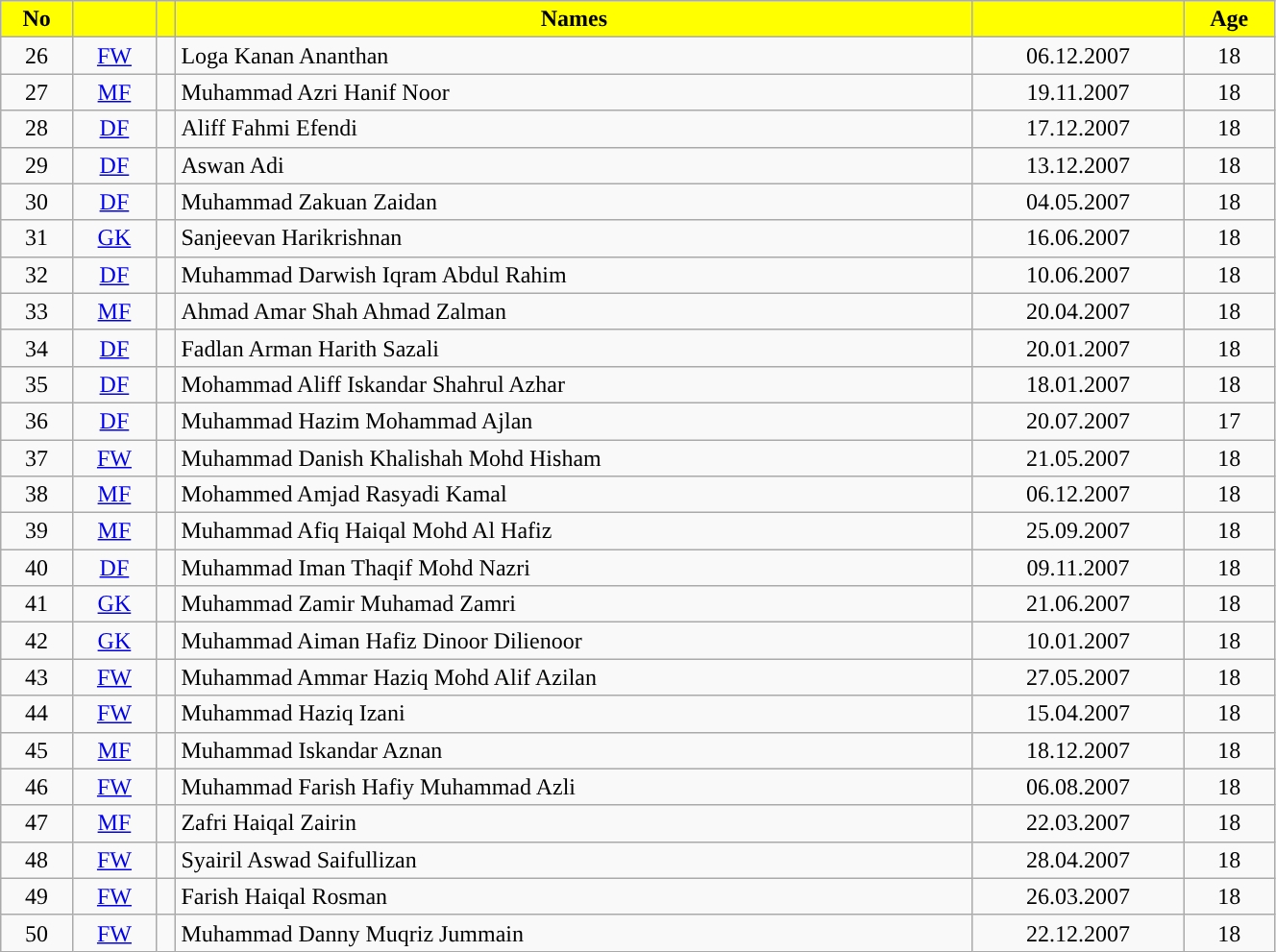<table class="wikitable" style="text-align:center; width:70%">
<tr>
<th style="background:yellow">No</th>
<th style="background:yellow"></th>
<th style="background:yellow"></th>
<th style="background:yellow">Names</th>
<th style="background:yellow"></th>
<th style="background:yellow">Age</th>
</tr>
<tr>
<td>26</td>
<td><a href='#'>FW</a></td>
<td></td>
<td align="left">Loga Kanan Ananthan</td>
<td>06.12.2007</td>
<td>18</td>
</tr>
<tr>
<td>27</td>
<td><a href='#'>MF</a></td>
<td></td>
<td align="left">Muhammad Azri Hanif Noor</td>
<td>19.11.2007</td>
<td>18</td>
</tr>
<tr>
<td>28</td>
<td><a href='#'>DF</a></td>
<td></td>
<td align="left">Aliff Fahmi Efendi</td>
<td>17.12.2007</td>
<td>18</td>
</tr>
<tr>
<td>29</td>
<td><a href='#'>DF</a></td>
<td></td>
<td align="left">Aswan Adi</td>
<td>13.12.2007</td>
<td>18</td>
</tr>
<tr>
<td>30</td>
<td><a href='#'>DF</a></td>
<td></td>
<td align="left">Muhammad Zakuan Zaidan</td>
<td>04.05.2007</td>
<td>18</td>
</tr>
<tr>
<td>31</td>
<td><a href='#'>GK</a></td>
<td></td>
<td align="left">Sanjeevan Harikrishnan</td>
<td>16.06.2007</td>
<td>18</td>
</tr>
<tr>
<td>32</td>
<td><a href='#'>DF</a></td>
<td></td>
<td align="left">Muhammad Darwish Iqram Abdul Rahim</td>
<td>10.06.2007</td>
<td>18</td>
</tr>
<tr>
<td>33</td>
<td><a href='#'>MF</a></td>
<td></td>
<td align="left">Ahmad Amar Shah Ahmad Zalman</td>
<td>20.04.2007</td>
<td>18</td>
</tr>
<tr>
<td>34</td>
<td><a href='#'>DF</a></td>
<td></td>
<td align="left">Fadlan Arman Harith Sazali</td>
<td>20.01.2007</td>
<td>18</td>
</tr>
<tr>
<td>35</td>
<td><a href='#'>DF</a></td>
<td></td>
<td align="left">Mohammad Aliff Iskandar Shahrul Azhar</td>
<td>18.01.2007</td>
<td>18</td>
</tr>
<tr>
<td>36</td>
<td><a href='#'>DF</a></td>
<td></td>
<td align="left">Muhammad Hazim Mohammad Ajlan</td>
<td>20.07.2007</td>
<td>17</td>
</tr>
<tr>
<td>37</td>
<td><a href='#'>FW</a></td>
<td></td>
<td align="left">Muhammad Danish Khalishah Mohd Hisham</td>
<td>21.05.2007</td>
<td>18</td>
</tr>
<tr>
<td>38</td>
<td><a href='#'>MF</a></td>
<td></td>
<td align="left">Mohammed Amjad Rasyadi Kamal</td>
<td>06.12.2007</td>
<td>18</td>
</tr>
<tr>
<td>39</td>
<td><a href='#'>MF</a></td>
<td></td>
<td align="left">Muhammad Afiq Haiqal Mohd Al Hafiz</td>
<td>25.09.2007</td>
<td>18</td>
</tr>
<tr>
<td>40</td>
<td><a href='#'>DF</a></td>
<td></td>
<td align="left">Muhammad Iman Thaqif Mohd Nazri</td>
<td>09.11.2007</td>
<td>18</td>
</tr>
<tr>
<td>41</td>
<td><a href='#'>GK</a></td>
<td></td>
<td align="left">Muhammad Zamir Muhamad Zamri</td>
<td>21.06.2007</td>
<td>18</td>
</tr>
<tr>
<td>42</td>
<td><a href='#'>GK</a></td>
<td></td>
<td align="left">Muhammad Aiman Hafiz Dinoor Dilienoor</td>
<td>10.01.2007</td>
<td>18</td>
</tr>
<tr>
<td>43</td>
<td><a href='#'>FW</a></td>
<td></td>
<td align="left">Muhammad Ammar Haziq Mohd Alif Azilan</td>
<td>27.05.2007</td>
<td>18</td>
</tr>
<tr>
<td>44</td>
<td><a href='#'>FW</a></td>
<td></td>
<td align="left">Muhammad Haziq Izani</td>
<td>15.04.2007</td>
<td>18</td>
</tr>
<tr>
<td>45</td>
<td><a href='#'>MF</a></td>
<td></td>
<td align="left">Muhammad Iskandar Aznan</td>
<td>18.12.2007</td>
<td>18</td>
</tr>
<tr>
<td>46</td>
<td><a href='#'>FW</a></td>
<td></td>
<td align="left">Muhammad Farish Hafiy Muhammad Azli</td>
<td>06.08.2007</td>
<td>18</td>
</tr>
<tr>
<td>47</td>
<td><a href='#'>MF</a></td>
<td></td>
<td align="left">Zafri Haiqal Zairin</td>
<td>22.03.2007</td>
<td>18</td>
</tr>
<tr>
<td>48</td>
<td><a href='#'>FW</a></td>
<td></td>
<td align="left">Syairil Aswad Saifullizan</td>
<td>28.04.2007</td>
<td>18</td>
</tr>
<tr>
<td>49</td>
<td><a href='#'>FW</a></td>
<td></td>
<td align="left">Farish Haiqal Rosman</td>
<td>26.03.2007</td>
<td>18</td>
</tr>
<tr>
<td>50</td>
<td><a href='#'>FW</a></td>
<td></td>
<td align="left">Muhammad Danny Muqriz Jummain</td>
<td>22.12.2007</td>
<td>18</td>
</tr>
</table>
